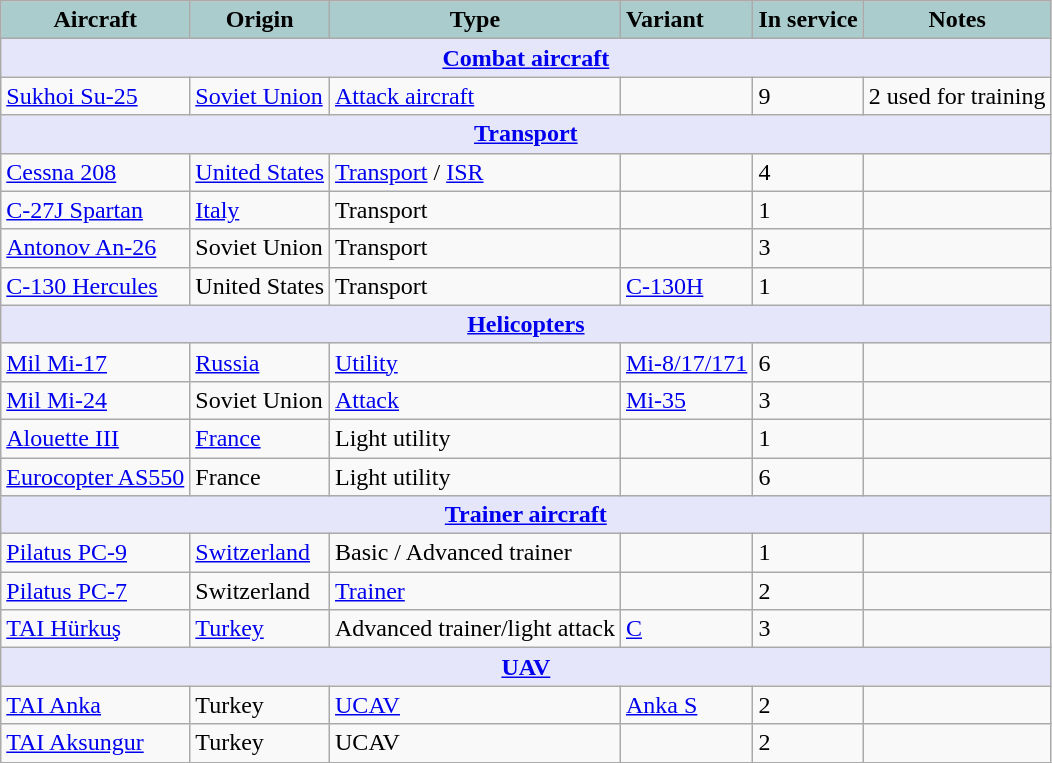<table class="wikitable">
<tr>
<th style="text-align:center; background:#acc;">Aircraft</th>
<th style="text-align: center; background:#acc;">Origin</th>
<th style="text-align:l center; background:#acc;">Type</th>
<th style="text-align:left; background:#acc;">Variant</th>
<th style="text-align:center; background:#acc;">In service</th>
<th style="text-align: center; background:#acc;">Notes</th>
</tr>
<tr>
<th style="align: center; background: lavender;" colspan="6"><a href='#'>Combat aircraft</a></th>
</tr>
<tr>
<td><a href='#'>Sukhoi Su-25</a></td>
<td><a href='#'>Soviet Union</a></td>
<td><a href='#'>Attack aircraft</a></td>
<td></td>
<td>9</td>
<td>2 used for training</td>
</tr>
<tr>
<th style="align: center; background: lavender;" colspan="6"><a href='#'>Transport</a></th>
</tr>
<tr>
<td><a href='#'>Cessna 208</a></td>
<td><a href='#'>United States</a></td>
<td><a href='#'>Transport</a> / <a href='#'>ISR</a></td>
<td></td>
<td>4</td>
<td></td>
</tr>
<tr>
<td><a href='#'>C-27J Spartan</a></td>
<td><a href='#'>Italy</a></td>
<td>Transport</td>
<td></td>
<td>1</td>
<td></td>
</tr>
<tr>
<td><a href='#'>Antonov An-26</a></td>
<td>Soviet Union</td>
<td>Transport</td>
<td></td>
<td>3</td>
<td></td>
</tr>
<tr>
<td><a href='#'>C-130 Hercules</a></td>
<td>United States</td>
<td>Transport</td>
<td><a href='#'>C-130H</a></td>
<td>1</td>
<td></td>
</tr>
<tr>
<th style="align: center; background: lavender;" colspan="6"><a href='#'>Helicopters</a></th>
</tr>
<tr>
<td><a href='#'>Mil Mi-17</a></td>
<td><a href='#'>Russia</a></td>
<td><a href='#'>Utility</a></td>
<td><a href='#'>Mi-8/17/171</a></td>
<td>6</td>
<td></td>
</tr>
<tr>
<td><a href='#'>Mil Mi-24</a></td>
<td>Soviet Union</td>
<td><a href='#'>Attack</a></td>
<td><a href='#'>Mi-35</a></td>
<td>3</td>
<td></td>
</tr>
<tr>
<td><a href='#'>Alouette III</a></td>
<td><a href='#'>France</a></td>
<td>Light utility</td>
<td></td>
<td>1</td>
<td></td>
</tr>
<tr>
<td><a href='#'>Eurocopter AS550</a></td>
<td>France</td>
<td>Light utility</td>
<td></td>
<td>6</td>
<td></td>
</tr>
<tr>
<th style="align: center; background: lavender;" colspan="6"><a href='#'>Trainer aircraft</a></th>
</tr>
<tr>
<td><a href='#'>Pilatus PC-9</a></td>
<td><a href='#'>Switzerland</a></td>
<td>Basic / Advanced trainer</td>
<td></td>
<td>1</td>
<td></td>
</tr>
<tr>
<td><a href='#'>Pilatus PC-7</a></td>
<td>Switzerland</td>
<td><a href='#'>Trainer</a></td>
<td></td>
<td>2</td>
<td></td>
</tr>
<tr>
<td><a href='#'>TAI Hürkuş</a></td>
<td><a href='#'>Turkey</a></td>
<td>Advanced trainer/light attack</td>
<td><a href='#'>C</a></td>
<td>3</td>
<td></td>
</tr>
<tr>
<th style="align: center; background: lavender;" colspan="6"><a href='#'>UAV</a></th>
</tr>
<tr>
<td><a href='#'>TAI Anka</a></td>
<td>Turkey</td>
<td><a href='#'>UCAV</a></td>
<td><a href='#'>Anka S</a></td>
<td>2</td>
<td></td>
</tr>
<tr>
<td><a href='#'>TAI Aksungur</a></td>
<td>Turkey</td>
<td>UCAV</td>
<td></td>
<td>2</td>
<td></td>
</tr>
</table>
